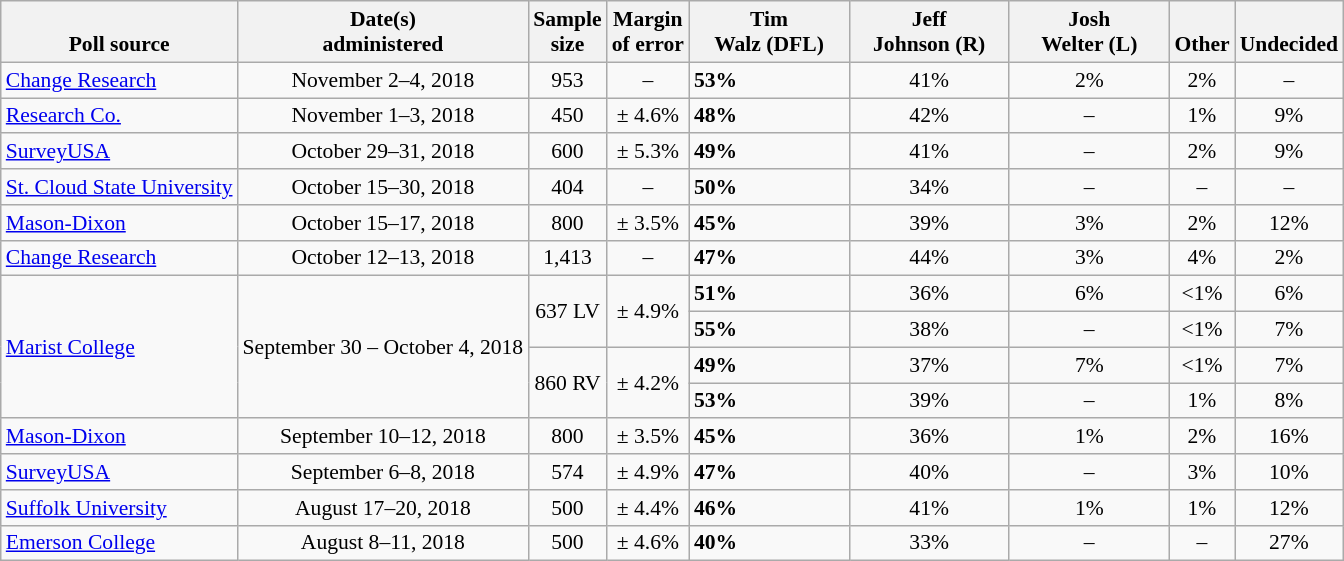<table class="wikitable" style="font-size:90%;">
<tr valign=bottom>
<th>Poll source</th>
<th>Date(s)<br>administered</th>
<th>Sample<br>size</th>
<th>Margin<br>of error</th>
<th style="width:100px;">Tim<br>Walz (DFL)</th>
<th style="width:100px;">Jeff<br>Johnson (R)</th>
<th style="width:100px;">Josh<br>Welter (L)</th>
<th>Other</th>
<th>Undecided</th>
</tr>
<tr>
<td><a href='#'>Change Research</a></td>
<td align=center>November 2–4, 2018</td>
<td align=center>953</td>
<td align=center>–</td>
<td><strong>53%</strong></td>
<td align=center>41%</td>
<td align=center>2%</td>
<td align=center>2%</td>
<td align=center>–</td>
</tr>
<tr>
<td><a href='#'>Research Co.</a></td>
<td align=center>November 1–3, 2018</td>
<td align=center>450</td>
<td align=center>± 4.6%</td>
<td><strong>48%</strong></td>
<td align=center>42%</td>
<td align=center>–</td>
<td align=center>1%</td>
<td align=center>9%</td>
</tr>
<tr>
<td><a href='#'>SurveyUSA</a></td>
<td align=center>October 29–31, 2018</td>
<td align=center>600</td>
<td align=center>± 5.3%</td>
<td><strong>49%</strong></td>
<td align=center>41%</td>
<td align=center>–</td>
<td align=center>2%</td>
<td align=center>9%</td>
</tr>
<tr>
<td><a href='#'>St. Cloud State University</a></td>
<td align=center>October 15–30, 2018</td>
<td align=center>404</td>
<td align=center>–</td>
<td><strong>50%</strong></td>
<td align=center>34%</td>
<td align=center>–</td>
<td align=center>–</td>
<td align=center>–</td>
</tr>
<tr>
<td><a href='#'>Mason-Dixon</a></td>
<td align=center>October 15–17, 2018</td>
<td align=center>800</td>
<td align=center>± 3.5%</td>
<td><strong>45%</strong></td>
<td align=center>39%</td>
<td align=center>3%</td>
<td align=center>2%</td>
<td align=center>12%</td>
</tr>
<tr>
<td><a href='#'>Change Research</a></td>
<td align=center>October 12–13, 2018</td>
<td align=center>1,413</td>
<td align=center>–</td>
<td><strong>47%</strong></td>
<td align=center>44%</td>
<td align=center>3%</td>
<td align=center>4%</td>
<td align=center>2%</td>
</tr>
<tr>
<td rowspan=4><a href='#'>Marist College</a></td>
<td rowspan=4 align=center>September 30 – October 4, 2018</td>
<td rowspan=2 align=center>637 LV</td>
<td rowspan=2 align=center>± 4.9%</td>
<td><strong>51%</strong></td>
<td align=center>36%</td>
<td align=center>6%</td>
<td align=center><1%</td>
<td align=center>6%</td>
</tr>
<tr>
<td><strong>55%</strong></td>
<td align=center>38%</td>
<td align=center>–</td>
<td align=center><1%</td>
<td align=center>7%</td>
</tr>
<tr>
<td rowspan=2 align=center>860 RV</td>
<td rowspan=2 align=center>± 4.2%</td>
<td><strong>49%</strong></td>
<td align=center>37%</td>
<td align=center>7%</td>
<td align=center><1%</td>
<td align=center>7%</td>
</tr>
<tr>
<td><strong>53%</strong></td>
<td align=center>39%</td>
<td align=center>–</td>
<td align=center>1%</td>
<td align=center>8%</td>
</tr>
<tr>
<td><a href='#'>Mason-Dixon</a></td>
<td align=center>September 10–12, 2018</td>
<td align=center>800</td>
<td align=center>± 3.5%</td>
<td><strong>45%</strong></td>
<td align=center>36%</td>
<td align=center>1%</td>
<td align=center>2%</td>
<td align=center>16%</td>
</tr>
<tr>
<td><a href='#'>SurveyUSA</a></td>
<td align=center>September 6–8, 2018</td>
<td align=center>574</td>
<td align=center>± 4.9%</td>
<td><strong>47%</strong></td>
<td align=center>40%</td>
<td align=center>–</td>
<td align=center>3%</td>
<td align=center>10%</td>
</tr>
<tr>
<td><a href='#'>Suffolk University</a></td>
<td align=center>August 17–20, 2018</td>
<td align=center>500</td>
<td align=center>± 4.4%</td>
<td><strong>46%</strong></td>
<td align=center>41%</td>
<td align=center>1%</td>
<td align=center>1%</td>
<td align=center>12%</td>
</tr>
<tr>
<td><a href='#'>Emerson College</a></td>
<td align=center>August 8–11, 2018</td>
<td align=center>500</td>
<td align=center>± 4.6%</td>
<td><strong>40%</strong></td>
<td align=center>33%</td>
<td align=center>–</td>
<td align=center>–</td>
<td align=center>27%</td>
</tr>
</table>
